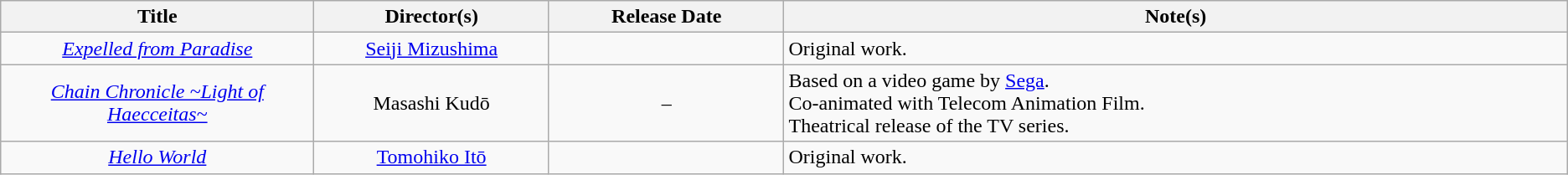<table class="wikitable sortable" style="text-align:center; margin=auto; ">
<tr>
<th scope="col" width=20%>Title</th>
<th scope="col" width=15%>Director(s)</th>
<th scope="col" width=15%>Release Date</th>
<th scope="col" class="unsortable">Note(s)</th>
</tr>
<tr>
<td><em><a href='#'>Expelled from Paradise</a></em></td>
<td><a href='#'>Seiji Mizushima</a></td>
<td></td>
<td style="text-align:left;">Original work.</td>
</tr>
<tr>
<td><em><a href='#'>Chain Chronicle ~Light of Haecceitas~</a></em></td>
<td>Masashi Kudō</td>
<td> – </td>
<td style="text-align:left;">Based on a video game by <a href='#'>Sega</a>.<br>Co-animated with Telecom Animation Film.<br>Theatrical release of the TV series.</td>
</tr>
<tr>
<td><em><a href='#'>Hello World</a></em></td>
<td><a href='#'>Tomohiko Itō</a></td>
<td></td>
<td style="text-align:left;">Original work.</td>
</tr>
</table>
